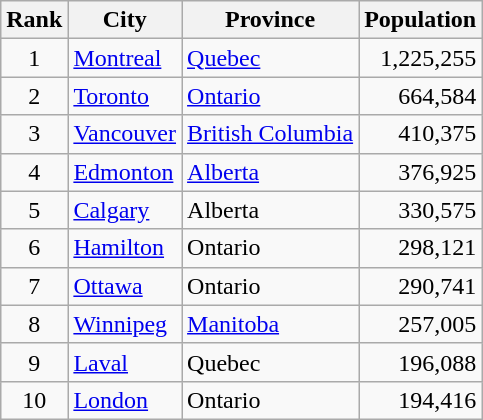<table class="wikitable sortable">
<tr>
<th>Rank</th>
<th>City</th>
<th>Province</th>
<th>Population</th>
</tr>
<tr>
<td align=center>1</td>
<td><a href='#'>Montreal</a></td>
<td><a href='#'>Quebec</a></td>
<td align=right>1,225,255</td>
</tr>
<tr>
<td align=center>2</td>
<td><a href='#'>Toronto</a></td>
<td><a href='#'>Ontario</a></td>
<td align=right>664,584</td>
</tr>
<tr>
<td align=center>3</td>
<td><a href='#'>Vancouver</a></td>
<td><a href='#'>British Columbia</a></td>
<td align=right>410,375</td>
</tr>
<tr>
<td align=center>4</td>
<td><a href='#'>Edmonton</a></td>
<td><a href='#'>Alberta</a></td>
<td align=right>376,925</td>
</tr>
<tr>
<td align=center>5</td>
<td><a href='#'>Calgary</a></td>
<td>Alberta</td>
<td align=right>330,575</td>
</tr>
<tr>
<td align=center>6</td>
<td><a href='#'>Hamilton</a></td>
<td>Ontario</td>
<td align=right>298,121</td>
</tr>
<tr>
<td align=center>7</td>
<td><a href='#'>Ottawa</a></td>
<td>Ontario</td>
<td align=right>290,741</td>
</tr>
<tr>
<td align=center>8</td>
<td><a href='#'>Winnipeg</a></td>
<td><a href='#'>Manitoba</a></td>
<td align=right>257,005</td>
</tr>
<tr>
<td align=center>9</td>
<td><a href='#'>Laval</a></td>
<td>Quebec</td>
<td align=right>196,088</td>
</tr>
<tr>
<td align=center>10</td>
<td><a href='#'>London</a></td>
<td>Ontario</td>
<td align=right>194,416</td>
</tr>
</table>
